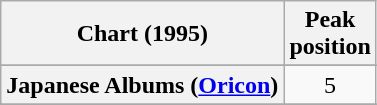<table class="wikitable sortable plainrowheaders" style="text-align: center">
<tr>
<th scope="col">Chart (1995)</th>
<th scope="col">Peak<br>position</th>
</tr>
<tr>
</tr>
<tr>
</tr>
<tr>
</tr>
<tr>
</tr>
<tr>
</tr>
<tr>
</tr>
<tr>
<th scope="row">Japanese Albums (<a href='#'>Oricon</a>)</th>
<td>5</td>
</tr>
<tr>
</tr>
<tr>
</tr>
<tr>
</tr>
<tr>
</tr>
<tr>
</tr>
<tr>
</tr>
<tr>
</tr>
<tr>
</tr>
</table>
